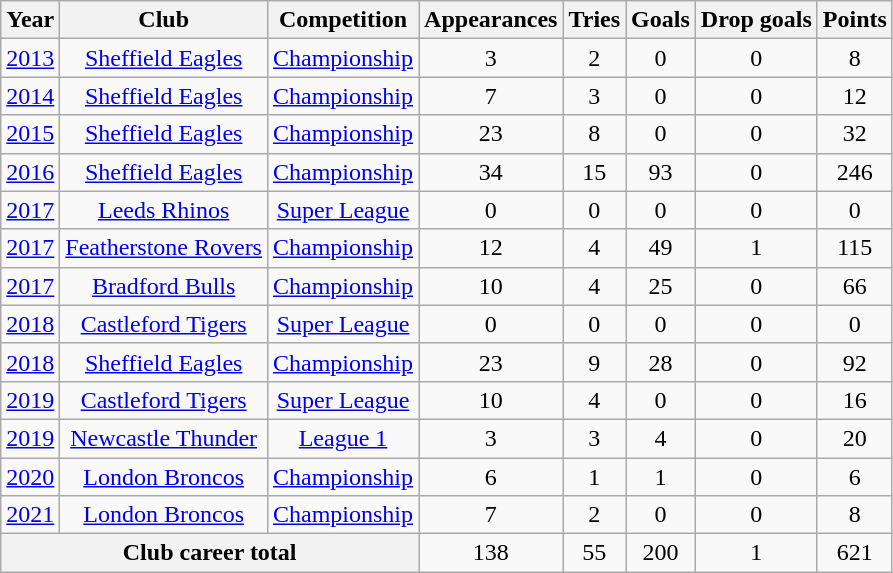<table class=wikitable style="text-align: center;">
<tr>
<th>Year</th>
<th>Club</th>
<th>Competition</th>
<th>Appearances</th>
<th>Tries</th>
<th>Goals</th>
<th>Drop goals</th>
<th>Points</th>
</tr>
<tr>
<td><a href='#'>2013</a></td>
<td><a href='#'>Sheffield Eagles</a></td>
<td><a href='#'>Championship</a></td>
<td>3</td>
<td>2</td>
<td>0</td>
<td>0</td>
<td>8</td>
</tr>
<tr>
<td><a href='#'>2014</a></td>
<td><a href='#'>Sheffield Eagles</a></td>
<td><a href='#'>Championship</a></td>
<td>7</td>
<td>3</td>
<td>0</td>
<td>0</td>
<td>12</td>
</tr>
<tr>
<td><a href='#'>2015</a></td>
<td><a href='#'>Sheffield Eagles</a></td>
<td><a href='#'>Championship</a></td>
<td>23</td>
<td>8</td>
<td>0</td>
<td>0</td>
<td>32</td>
</tr>
<tr>
<td><a href='#'>2016</a></td>
<td><a href='#'>Sheffield Eagles</a></td>
<td><a href='#'>Championship</a></td>
<td>34</td>
<td>15</td>
<td>93</td>
<td>0</td>
<td>246</td>
</tr>
<tr>
<td><a href='#'>2017</a></td>
<td><a href='#'>Leeds Rhinos</a></td>
<td><a href='#'>Super League</a></td>
<td>0</td>
<td>0</td>
<td>0</td>
<td>0</td>
<td>0</td>
</tr>
<tr>
<td><a href='#'>2017</a></td>
<td><a href='#'>Featherstone Rovers</a></td>
<td><a href='#'>Championship</a></td>
<td>12</td>
<td>4</td>
<td>49</td>
<td>1</td>
<td>115</td>
</tr>
<tr>
<td><a href='#'>2017</a></td>
<td><a href='#'>Bradford Bulls</a></td>
<td><a href='#'>Championship</a></td>
<td>10</td>
<td>4</td>
<td>25</td>
<td>0</td>
<td>66</td>
</tr>
<tr>
<td><a href='#'>2018</a></td>
<td><a href='#'>Castleford Tigers</a></td>
<td><a href='#'>Super League</a></td>
<td>0</td>
<td>0</td>
<td>0</td>
<td>0</td>
<td>0</td>
</tr>
<tr>
<td><a href='#'>2018</a></td>
<td><a href='#'>Sheffield Eagles</a></td>
<td><a href='#'>Championship</a></td>
<td>23</td>
<td>9</td>
<td>28</td>
<td>0</td>
<td>92</td>
</tr>
<tr>
<td><a href='#'>2019</a></td>
<td><a href='#'>Castleford Tigers</a></td>
<td><a href='#'>Super League</a></td>
<td>10</td>
<td>4</td>
<td>0</td>
<td>0</td>
<td>16</td>
</tr>
<tr>
<td><a href='#'>2019</a></td>
<td><a href='#'>Newcastle Thunder</a></td>
<td><a href='#'>League 1</a></td>
<td>3</td>
<td>3</td>
<td>4</td>
<td>0</td>
<td>20</td>
</tr>
<tr>
<td><a href='#'>2020</a></td>
<td><a href='#'>London Broncos</a></td>
<td><a href='#'>Championship</a></td>
<td>6</td>
<td>1</td>
<td>1</td>
<td>0</td>
<td>6</td>
</tr>
<tr>
<td><a href='#'>2021</a></td>
<td><a href='#'>London Broncos</a></td>
<td><a href='#'>Championship</a></td>
<td>7</td>
<td>2</td>
<td>0</td>
<td>0</td>
<td>8</td>
</tr>
<tr>
<th colspan=3>Club career total </th>
<td>138</td>
<td>55</td>
<td>200</td>
<td>1</td>
<td>621</td>
</tr>
</table>
